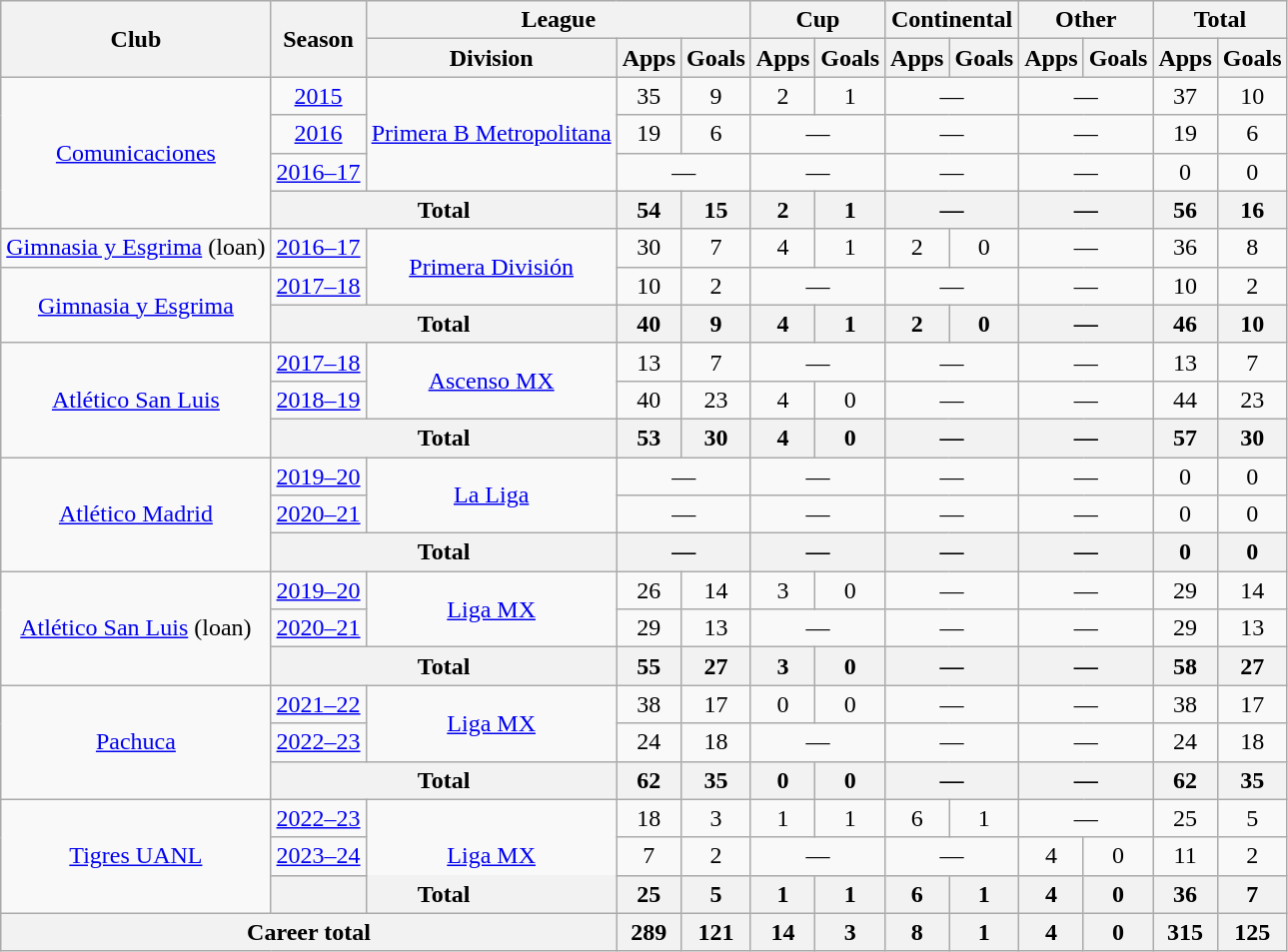<table class="wikitable" style="text-align:center">
<tr>
<th rowspan="2">Club</th>
<th rowspan="2">Season</th>
<th colspan="3">League</th>
<th colspan="2">Cup</th>
<th colspan="2">Continental</th>
<th colspan="2">Other</th>
<th colspan="2">Total</th>
</tr>
<tr>
<th>Division</th>
<th>Apps</th>
<th>Goals</th>
<th>Apps</th>
<th>Goals</th>
<th>Apps</th>
<th>Goals</th>
<th>Apps</th>
<th>Goals</th>
<th>Apps</th>
<th>Goals</th>
</tr>
<tr>
<td rowspan="4"><a href='#'>Comunicaciones</a></td>
<td><a href='#'>2015</a></td>
<td rowspan="3"><a href='#'>Primera B Metropolitana</a></td>
<td>35</td>
<td>9</td>
<td>2</td>
<td>1</td>
<td colspan="2">—</td>
<td colspan="2">—</td>
<td>37</td>
<td>10</td>
</tr>
<tr>
<td><a href='#'>2016</a></td>
<td>19</td>
<td>6</td>
<td colspan="2">—</td>
<td colspan="2">—</td>
<td colspan="2">—</td>
<td>19</td>
<td>6</td>
</tr>
<tr>
<td><a href='#'>2016–17</a></td>
<td colspan="2">—</td>
<td colspan="2">—</td>
<td colspan="2">—</td>
<td colspan="2">—</td>
<td>0</td>
<td>0</td>
</tr>
<tr>
<th colspan="2">Total</th>
<th>54</th>
<th>15</th>
<th>2</th>
<th>1</th>
<th colspan="2">—</th>
<th colspan="2">—</th>
<th>56</th>
<th>16</th>
</tr>
<tr>
<td rowspan="1"><a href='#'>Gimnasia y Esgrima</a> (loan)</td>
<td><a href='#'>2016–17</a></td>
<td rowspan="2"><a href='#'>Primera División</a></td>
<td>30</td>
<td>7</td>
<td>4</td>
<td>1</td>
<td>2</td>
<td>0</td>
<td colspan="2">—</td>
<td>36</td>
<td>8</td>
</tr>
<tr>
<td rowspan="2"><a href='#'>Gimnasia y Esgrima</a></td>
<td><a href='#'>2017–18</a></td>
<td>10</td>
<td>2</td>
<td colspan="2">—</td>
<td colspan="2">—</td>
<td colspan="2">—</td>
<td>10</td>
<td>2</td>
</tr>
<tr>
<th colspan="2">Total</th>
<th>40</th>
<th>9</th>
<th>4</th>
<th>1</th>
<th>2</th>
<th>0</th>
<th colspan="2">—</th>
<th>46</th>
<th>10</th>
</tr>
<tr>
<td rowspan="3"><a href='#'>Atlético San Luis</a></td>
<td><a href='#'>2017–18</a></td>
<td rowspan="2"><a href='#'>Ascenso MX</a></td>
<td>13</td>
<td>7</td>
<td colspan="2">—</td>
<td colspan="2">—</td>
<td colspan="2">—</td>
<td>13</td>
<td>7</td>
</tr>
<tr>
<td><a href='#'>2018–19</a></td>
<td>40</td>
<td>23</td>
<td>4</td>
<td>0</td>
<td colspan="2">—</td>
<td colspan="2">—</td>
<td>44</td>
<td>23</td>
</tr>
<tr>
<th colspan="2">Total</th>
<th>53</th>
<th>30</th>
<th>4</th>
<th>0</th>
<th colspan="2">—</th>
<th colspan="2">—</th>
<th>57</th>
<th>30</th>
</tr>
<tr>
<td rowspan="3"><a href='#'>Atlético Madrid</a></td>
<td><a href='#'>2019–20</a></td>
<td rowspan="2"><a href='#'>La Liga</a></td>
<td colspan="2">—</td>
<td colspan="2">—</td>
<td colspan="2">—</td>
<td colspan="2">—</td>
<td>0</td>
<td>0</td>
</tr>
<tr>
<td><a href='#'>2020–21</a></td>
<td colspan="2">—</td>
<td colspan="2">—</td>
<td colspan="2">—</td>
<td colspan="2">—</td>
<td>0</td>
<td>0</td>
</tr>
<tr>
<th colspan="2">Total</th>
<th colspan="2">—</th>
<th colspan="2">—</th>
<th colspan="2">—</th>
<th colspan="2">—</th>
<th>0</th>
<th>0</th>
</tr>
<tr>
<td rowspan="3"><a href='#'>Atlético San Luis</a> (loan)</td>
<td><a href='#'>2019–20</a></td>
<td rowspan="2"><a href='#'>Liga MX</a></td>
<td>26</td>
<td>14</td>
<td>3</td>
<td>0</td>
<td colspan="2">—</td>
<td colspan="2">—</td>
<td>29</td>
<td>14</td>
</tr>
<tr>
<td><a href='#'>2020–21</a></td>
<td>29</td>
<td>13</td>
<td colspan="2">—</td>
<td colspan="2">—</td>
<td colspan="2">—</td>
<td>29</td>
<td>13</td>
</tr>
<tr>
<th colspan="2">Total</th>
<th>55</th>
<th>27</th>
<th>3</th>
<th>0</th>
<th colspan="2">—</th>
<th colspan="2">—</th>
<th>58</th>
<th>27</th>
</tr>
<tr>
<td rowspan="3"><a href='#'>Pachuca</a></td>
<td><a href='#'>2021–22</a></td>
<td rowspan="2"><a href='#'>Liga MX</a></td>
<td>38</td>
<td>17</td>
<td>0</td>
<td>0</td>
<td colspan="2">—</td>
<td colspan="2">—</td>
<td>38</td>
<td>17</td>
</tr>
<tr>
<td><a href='#'>2022–23</a></td>
<td>24</td>
<td>18</td>
<td colspan="2">—</td>
<td colspan="2">—</td>
<td colspan="2">—</td>
<td>24</td>
<td>18</td>
</tr>
<tr>
<th colspan="2">Total</th>
<th>62</th>
<th>35</th>
<th>0</th>
<th>0</th>
<th colspan="2">—</th>
<th colspan="2">—</th>
<th>62</th>
<th>35</th>
</tr>
<tr>
<td rowspan="3"><a href='#'>Tigres UANL</a></td>
<td><a href='#'>2022–23</a></td>
<td rowspan="3"><a href='#'>Liga MX</a></td>
<td>18</td>
<td>3</td>
<td>1</td>
<td>1</td>
<td>6</td>
<td>1</td>
<td colspan="2">—</td>
<td>25</td>
<td>5</td>
</tr>
<tr>
<td><a href='#'>2023–24</a></td>
<td>7</td>
<td>2</td>
<td colspan="2">—</td>
<td colspan="2">—</td>
<td>4</td>
<td>0</td>
<td>11</td>
<td>2</td>
</tr>
<tr>
<th colspan="2">Total</th>
<th>25</th>
<th>5</th>
<th>1</th>
<th>1</th>
<th>6</th>
<th>1</th>
<th>4</th>
<th>0</th>
<th>36</th>
<th>7</th>
</tr>
<tr>
<th colspan="3">Career total</th>
<th>289</th>
<th>121</th>
<th>14</th>
<th>3</th>
<th>8</th>
<th>1</th>
<th>4</th>
<th>0</th>
<th>315</th>
<th>125</th>
</tr>
</table>
